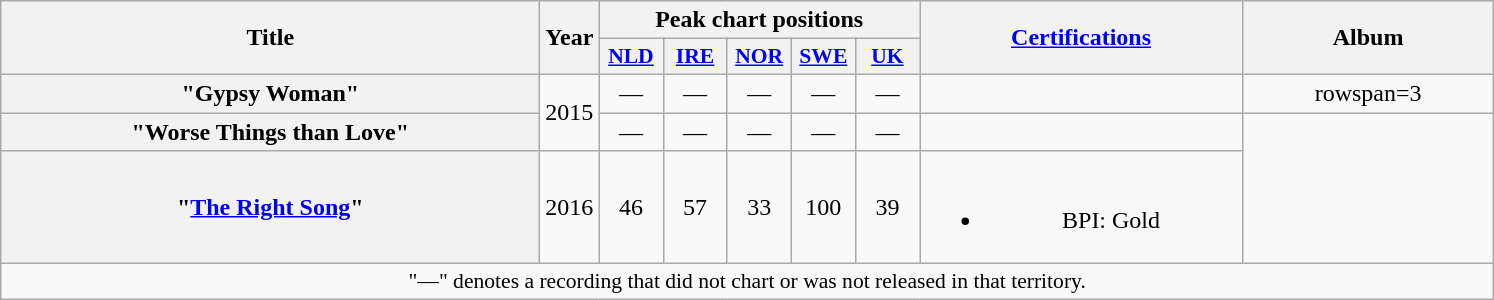<table class="wikitable plainrowheaders" style="text-align:center;">
<tr>
<th scope="col" rowspan="2" style="width:22em;">Title</th>
<th scope="col" rowspan="2" style="width:1em;">Year</th>
<th scope="col" colspan="5">Peak chart positions</th>
<th scope="col" rowspan="2" style="width:13em;"><a href='#'>Certifications</a></th>
<th scope="col" rowspan="2" style="width:10em;">Album</th>
</tr>
<tr>
<th scope="col" style="width:2.5em;font-size:90%;"><a href='#'>NLD</a><br></th>
<th scope="col" style="width:2.5em;font-size:90%;"><a href='#'>IRE</a><br></th>
<th scope="col" style="width:2.5em;font-size:90%;"><a href='#'>NOR</a><br></th>
<th scope="col" style="width:2.5em;font-size:90%;"><a href='#'>SWE</a><br></th>
<th scope="col" style="width:2.5em;font-size:90%;"><a href='#'>UK</a><br></th>
</tr>
<tr>
<th scope="row">"Gypsy Woman"<br></th>
<td rowspan="2">2015</td>
<td>—</td>
<td>—</td>
<td>—</td>
<td>—</td>
<td>—</td>
<td></td>
<td>rowspan=3 </td>
</tr>
<tr>
<th scope="row">"Worse Things than Love"<br></th>
<td>—</td>
<td>—</td>
<td>—</td>
<td>—</td>
<td>—</td>
<td></td>
</tr>
<tr>
<th scope="row">"<a href='#'>The Right Song</a>"<br></th>
<td>2016</td>
<td>46</td>
<td>57</td>
<td>33</td>
<td>100</td>
<td>39</td>
<td><br><ul><li>BPI: Gold</li></ul></td>
</tr>
<tr>
<td colspan="9" style="font-size:90%">"—" denotes a recording that did not chart or was not released in that territory.</td>
</tr>
</table>
